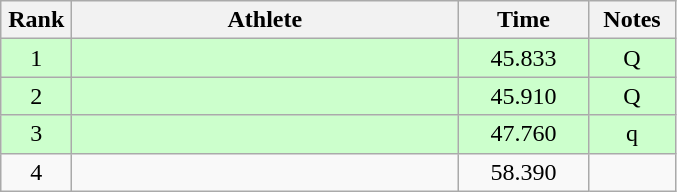<table class=wikitable style="text-align:center">
<tr>
<th width=40>Rank</th>
<th width=250>Athlete</th>
<th width=80>Time</th>
<th width=50>Notes</th>
</tr>
<tr bgcolor="ccffcc">
<td>1</td>
<td align=left></td>
<td>45.833</td>
<td>Q</td>
</tr>
<tr bgcolor="ccffcc">
<td>2</td>
<td align=left></td>
<td>45.910</td>
<td>Q</td>
</tr>
<tr bgcolor="ccffcc">
<td>3</td>
<td align=left></td>
<td>47.760</td>
<td>q</td>
</tr>
<tr>
<td>4</td>
<td align=left></td>
<td>58.390</td>
<td></td>
</tr>
</table>
